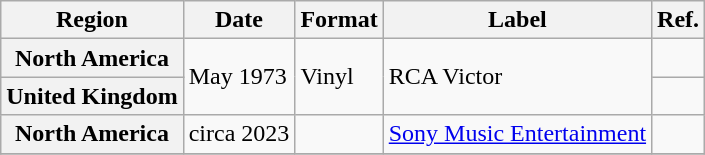<table class="wikitable plainrowheaders">
<tr>
<th scope="col">Region</th>
<th scope="col">Date</th>
<th scope="col">Format</th>
<th scope="col">Label</th>
<th scope="col">Ref.</th>
</tr>
<tr>
<th scope="row">North America</th>
<td rowspan="2">May 1973</td>
<td rowspan="2">Vinyl</td>
<td rowspan="2">RCA Victor</td>
<td></td>
</tr>
<tr>
<th scope="row">United Kingdom</th>
<td></td>
</tr>
<tr>
<th scope="row">North America</th>
<td>circa 2023</td>
<td></td>
<td><a href='#'>Sony Music Entertainment</a></td>
<td></td>
</tr>
<tr>
</tr>
</table>
